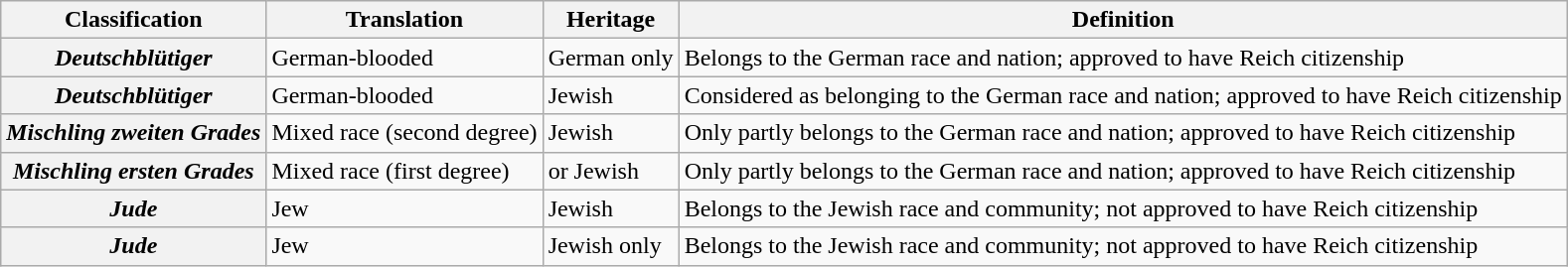<table class="wikitable plainrowheaders">
<tr>
<th scope="col">Classification</th>
<th scope="col">Translation</th>
<th scope="col">Heritage</th>
<th scope="col">Definition</th>
</tr>
<tr>
<th scope="row"><em>Deutschblütiger</em></th>
<td>German-blooded</td>
<td>German only</td>
<td>Belongs to the German race and nation; approved to have Reich citizenship</td>
</tr>
<tr>
<th scope="row"><em>Deutschblütiger</em></th>
<td>German-blooded</td>
<td> Jewish</td>
<td>Considered as belonging to the German race and nation; approved to have Reich citizenship</td>
</tr>
<tr>
<th scope="row"><em>Mischling zweiten Grades</em></th>
<td>Mixed race (second degree)</td>
<td> Jewish</td>
<td>Only partly belongs to the German race and nation; approved to have Reich citizenship</td>
</tr>
<tr>
<th scope="row"><em>Mischling ersten Grades</em></th>
<td>Mixed race (first degree)</td>
<td> or  Jewish</td>
<td>Only partly belongs to the German race and nation; approved to have Reich citizenship</td>
</tr>
<tr>
<th scope="row"><em>Jude</em></th>
<td>Jew</td>
<td> Jewish</td>
<td>Belongs to the Jewish race and community; not approved to have Reich citizenship</td>
</tr>
<tr>
<th scope="row"><em>Jude</em></th>
<td>Jew</td>
<td>Jewish only</td>
<td>Belongs to the Jewish race and community; not approved to have Reich citizenship</td>
</tr>
</table>
